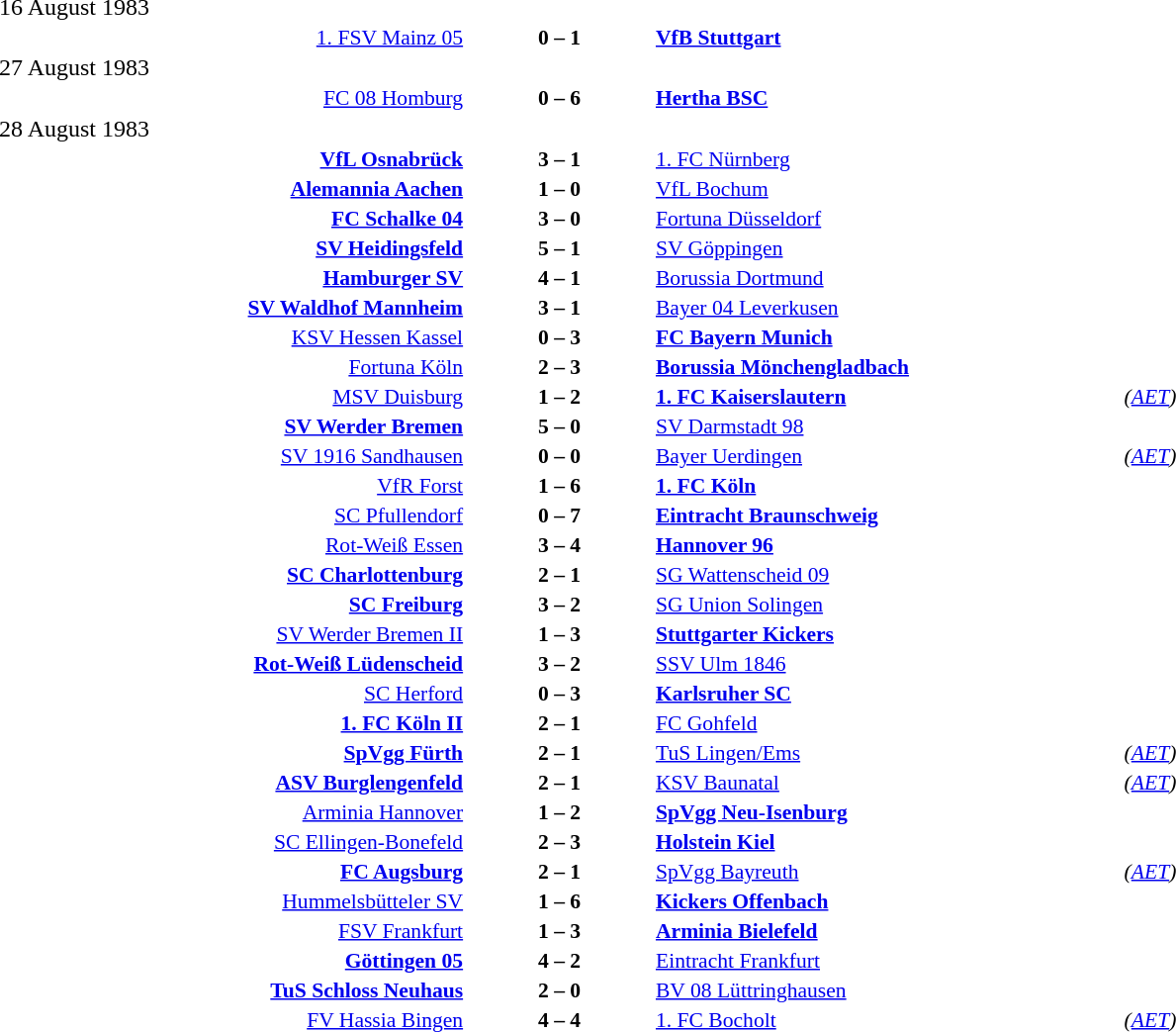<table width=100% cellspacing=1>
<tr>
<th width=25%></th>
<th width=10%></th>
<th width=25%></th>
<th></th>
</tr>
<tr>
<td>16 August 1983</td>
</tr>
<tr style=font-size:90%>
<td align=right><a href='#'>1. FSV Mainz 05</a></td>
<td align=center><strong>0 – 1</strong></td>
<td><strong><a href='#'>VfB Stuttgart</a></strong></td>
</tr>
<tr>
<td>27 August 1983</td>
</tr>
<tr style=font-size:90%>
<td align=right><a href='#'>FC 08 Homburg</a></td>
<td align=center><strong>0 – 6</strong></td>
<td><strong><a href='#'>Hertha BSC</a></strong></td>
</tr>
<tr>
<td>28 August 1983</td>
</tr>
<tr style=font-size:90%>
<td align=right><strong><a href='#'>VfL Osnabrück</a></strong></td>
<td align=center><strong>3 – 1</strong></td>
<td><a href='#'>1. FC Nürnberg</a></td>
</tr>
<tr style=font-size:90%>
<td align=right><strong><a href='#'>Alemannia Aachen</a></strong></td>
<td align=center><strong>1 – 0</strong></td>
<td><a href='#'>VfL Bochum</a></td>
</tr>
<tr style=font-size:90%>
<td align=right><strong><a href='#'>FC Schalke 04</a></strong></td>
<td align=center><strong>3 – 0</strong></td>
<td><a href='#'>Fortuna Düsseldorf</a></td>
</tr>
<tr style=font-size:90%>
<td align=right><strong><a href='#'>SV Heidingsfeld</a></strong></td>
<td align=center><strong>5 – 1</strong></td>
<td><a href='#'>SV Göppingen</a></td>
</tr>
<tr style=font-size:90%>
<td align=right><strong><a href='#'>Hamburger SV</a></strong></td>
<td align=center><strong>4 – 1</strong></td>
<td><a href='#'>Borussia Dortmund</a></td>
</tr>
<tr style=font-size:90%>
<td align=right><strong><a href='#'>SV Waldhof Mannheim</a></strong></td>
<td align=center><strong>3 – 1</strong></td>
<td><a href='#'>Bayer 04 Leverkusen</a></td>
</tr>
<tr style=font-size:90%>
<td align=right><a href='#'>KSV Hessen Kassel</a></td>
<td align=center><strong>0 – 3</strong></td>
<td><strong><a href='#'>FC Bayern Munich</a></strong></td>
</tr>
<tr style=font-size:90%>
<td align=right><a href='#'>Fortuna Köln</a></td>
<td align=center><strong>2 – 3</strong></td>
<td><strong><a href='#'>Borussia Mönchengladbach</a></strong></td>
</tr>
<tr style=font-size:90%>
<td align=right><a href='#'>MSV Duisburg</a></td>
<td align=center><strong>1 – 2</strong></td>
<td><strong><a href='#'>1. FC Kaiserslautern</a></strong></td>
<td><em>(<a href='#'>AET</a>)</em></td>
</tr>
<tr style=font-size:90%>
<td align=right><strong><a href='#'>SV Werder Bremen</a></strong></td>
<td align=center><strong>5 – 0</strong></td>
<td><a href='#'>SV Darmstadt 98</a></td>
</tr>
<tr style=font-size:90%>
<td align=right><a href='#'>SV 1916 Sandhausen</a></td>
<td align=center><strong>0 – 0</strong></td>
<td><a href='#'>Bayer Uerdingen</a></td>
<td><em>(<a href='#'>AET</a>)</em></td>
</tr>
<tr style=font-size:90%>
<td align=right><a href='#'>VfR Forst</a></td>
<td align=center><strong>1 – 6</strong></td>
<td><strong><a href='#'>1. FC Köln</a></strong></td>
</tr>
<tr style=font-size:90%>
<td align=right><a href='#'>SC Pfullendorf</a></td>
<td align=center><strong>0 – 7</strong></td>
<td><strong><a href='#'>Eintracht Braunschweig</a></strong></td>
</tr>
<tr style=font-size:90%>
<td align=right><a href='#'>Rot-Weiß Essen</a></td>
<td align=center><strong>3 – 4</strong></td>
<td><strong><a href='#'>Hannover 96</a></strong></td>
</tr>
<tr style=font-size:90%>
<td align=right><strong><a href='#'>SC Charlottenburg</a></strong></td>
<td align=center><strong>2 – 1</strong></td>
<td><a href='#'>SG Wattenscheid 09</a></td>
</tr>
<tr style=font-size:90%>
<td align=right><strong><a href='#'>SC Freiburg</a></strong></td>
<td align=center><strong>3 – 2</strong></td>
<td><a href='#'>SG Union Solingen</a></td>
</tr>
<tr style=font-size:90%>
<td align=right><a href='#'>SV Werder Bremen II</a></td>
<td align=center><strong>1 – 3</strong></td>
<td><strong><a href='#'>Stuttgarter Kickers</a></strong></td>
</tr>
<tr style=font-size:90%>
<td align=right><strong><a href='#'>Rot-Weiß Lüdenscheid</a></strong></td>
<td align=center><strong>3 – 2</strong></td>
<td><a href='#'>SSV Ulm 1846</a></td>
</tr>
<tr style=font-size:90%>
<td align=right><a href='#'>SC Herford</a></td>
<td align=center><strong>0 – 3</strong></td>
<td><strong><a href='#'>Karlsruher SC</a></strong></td>
</tr>
<tr style=font-size:90%>
<td align=right><strong><a href='#'>1. FC Köln II</a></strong></td>
<td align=center><strong>2 – 1</strong></td>
<td><a href='#'>FC Gohfeld</a></td>
</tr>
<tr style=font-size:90%>
<td align=right><strong><a href='#'>SpVgg Fürth</a></strong></td>
<td align=center><strong>2 – 1</strong></td>
<td><a href='#'>TuS Lingen/Ems</a></td>
<td><em>(<a href='#'>AET</a>)</em></td>
</tr>
<tr style=font-size:90%>
<td align=right><strong><a href='#'>ASV Burglengenfeld</a></strong></td>
<td align=center><strong>2 – 1</strong></td>
<td><a href='#'>KSV Baunatal</a></td>
<td><em>(<a href='#'>AET</a>)</em></td>
</tr>
<tr style=font-size:90%>
<td align=right><a href='#'>Arminia Hannover</a></td>
<td align=center><strong>1 – 2</strong></td>
<td><strong><a href='#'>SpVgg Neu-Isenburg</a></strong></td>
</tr>
<tr style=font-size:90%>
<td align=right><a href='#'>SC Ellingen-Bonefeld</a></td>
<td align=center><strong>2 – 3</strong></td>
<td><strong><a href='#'>Holstein Kiel</a></strong></td>
</tr>
<tr style=font-size:90%>
<td align=right><strong><a href='#'>FC Augsburg</a></strong></td>
<td align=center><strong>2 – 1</strong></td>
<td><a href='#'>SpVgg Bayreuth</a></td>
<td><em>(<a href='#'>AET</a>)</em></td>
</tr>
<tr style=font-size:90%>
<td align=right><a href='#'>Hummelsbütteler SV</a></td>
<td align=center><strong>1 – 6</strong></td>
<td><strong><a href='#'>Kickers Offenbach</a></strong></td>
</tr>
<tr style=font-size:90%>
<td align=right><a href='#'>FSV Frankfurt</a></td>
<td align=center><strong>1 – 3</strong></td>
<td><strong><a href='#'>Arminia Bielefeld</a></strong></td>
</tr>
<tr style=font-size:90%>
<td align=right><strong><a href='#'>Göttingen 05</a></strong></td>
<td align=center><strong>4 – 2</strong></td>
<td><a href='#'>Eintracht Frankfurt</a></td>
</tr>
<tr style=font-size:90%>
<td align=right><strong><a href='#'>TuS Schloss Neuhaus</a></strong></td>
<td align=center><strong>2 – 0</strong></td>
<td><a href='#'>BV 08 Lüttringhausen</a></td>
</tr>
<tr style=font-size:90%>
<td align=right><a href='#'>FV Hassia Bingen</a></td>
<td align=center><strong>4 – 4</strong></td>
<td><a href='#'>1. FC Bocholt</a></td>
<td><em>(<a href='#'>AET</a>)</em></td>
</tr>
</table>
